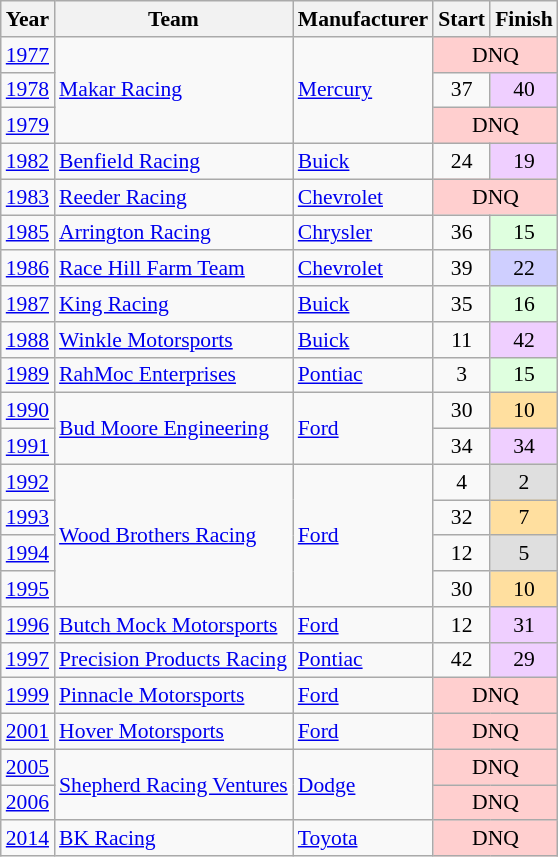<table class="wikitable" style="font-size: 90%;">
<tr>
<th>Year</th>
<th>Team</th>
<th>Manufacturer</th>
<th>Start</th>
<th>Finish</th>
</tr>
<tr>
<td><a href='#'>1977</a></td>
<td rowspan=3><a href='#'>Makar Racing</a></td>
<td rowspan=3><a href='#'>Mercury</a></td>
<td align=center colspan=2 style="background:#FFCFCF;">DNQ</td>
</tr>
<tr>
<td><a href='#'>1978</a></td>
<td align=center>37</td>
<td align=center style="background:#EFCFFF;">40</td>
</tr>
<tr>
<td><a href='#'>1979</a></td>
<td align=center colspan=2 style="background:#FFCFCF;">DNQ</td>
</tr>
<tr>
<td><a href='#'>1982</a></td>
<td><a href='#'>Benfield Racing</a></td>
<td><a href='#'>Buick</a></td>
<td align=center>24</td>
<td align=center style="background:#EFCFFF;">19</td>
</tr>
<tr>
<td><a href='#'>1983</a></td>
<td><a href='#'>Reeder Racing</a></td>
<td><a href='#'>Chevrolet</a></td>
<td align=center colspan=2 style="background:#FFCFCF;">DNQ</td>
</tr>
<tr>
<td><a href='#'>1985</a></td>
<td><a href='#'>Arrington Racing</a></td>
<td><a href='#'>Chrysler</a></td>
<td align=center>36</td>
<td align=center style="background:#DFFFDF;">15</td>
</tr>
<tr>
<td><a href='#'>1986</a></td>
<td><a href='#'>Race Hill Farm Team</a></td>
<td><a href='#'>Chevrolet</a></td>
<td align=center>39</td>
<td align=center style="background:#CFCFFF;">22</td>
</tr>
<tr>
<td><a href='#'>1987</a></td>
<td><a href='#'>King Racing</a></td>
<td><a href='#'>Buick</a></td>
<td align=center>35</td>
<td align=center style="background:#DFFFDF;">16</td>
</tr>
<tr>
<td><a href='#'>1988</a></td>
<td><a href='#'>Winkle Motorsports</a></td>
<td><a href='#'>Buick</a></td>
<td align=center>11</td>
<td align=center style="background:#EFCFFF;">42</td>
</tr>
<tr>
<td><a href='#'>1989</a></td>
<td><a href='#'>RahMoc Enterprises</a></td>
<td><a href='#'>Pontiac</a></td>
<td align=center>3</td>
<td align=center style="background:#DFFFDF;">15</td>
</tr>
<tr>
<td><a href='#'>1990</a></td>
<td rowspan=2><a href='#'>Bud Moore Engineering</a></td>
<td rowspan=2><a href='#'>Ford</a></td>
<td align=center>30</td>
<td align=center style="background:#FFDF9F;">10</td>
</tr>
<tr>
<td><a href='#'>1991</a></td>
<td align=center>34</td>
<td align=center style="background:#EFCFFF;">34</td>
</tr>
<tr>
<td><a href='#'>1992</a></td>
<td rowspan=4><a href='#'>Wood Brothers Racing</a></td>
<td rowspan=4><a href='#'>Ford</a></td>
<td align=center>4</td>
<td align=center style="background:#DFDFDF;">2</td>
</tr>
<tr>
<td><a href='#'>1993</a></td>
<td align=center>32</td>
<td align=center style="background:#FFDF9F;">7</td>
</tr>
<tr>
<td><a href='#'>1994</a></td>
<td align=center>12</td>
<td align=center style="background:#DFDFDF;">5</td>
</tr>
<tr>
<td><a href='#'>1995</a></td>
<td align=center>30</td>
<td align=center style="background:#FFDF9F;">10</td>
</tr>
<tr>
<td><a href='#'>1996</a></td>
<td><a href='#'>Butch Mock Motorsports</a></td>
<td><a href='#'>Ford</a></td>
<td align=center>12</td>
<td align=center style="background:#EFCFFF;">31</td>
</tr>
<tr>
<td><a href='#'>1997</a></td>
<td><a href='#'>Precision Products Racing</a></td>
<td><a href='#'>Pontiac</a></td>
<td align=center>42</td>
<td align=center style="background:#EFCFFF;">29</td>
</tr>
<tr>
<td><a href='#'>1999</a></td>
<td><a href='#'>Pinnacle Motorsports</a></td>
<td><a href='#'>Ford</a></td>
<td align=center colspan=2 style="background:#FFCFCF;">DNQ</td>
</tr>
<tr>
<td><a href='#'>2001</a></td>
<td><a href='#'>Hover Motorsports</a></td>
<td><a href='#'>Ford</a></td>
<td align=center colspan=2 style="background:#FFCFCF;">DNQ</td>
</tr>
<tr>
<td><a href='#'>2005</a></td>
<td rowspan=2 nowrap><a href='#'>Shepherd Racing Ventures</a></td>
<td rowspan=2><a href='#'>Dodge</a></td>
<td align=center colspan=2 style="background:#FFCFCF;">DNQ</td>
</tr>
<tr>
<td><a href='#'>2006</a></td>
<td align=center colspan=2 style="background:#FFCFCF;">DNQ</td>
</tr>
<tr>
<td><a href='#'>2014</a></td>
<td><a href='#'>BK Racing</a></td>
<td><a href='#'>Toyota</a></td>
<td align=center colspan=2 style="background:#FFCFCF;">DNQ</td>
</tr>
</table>
